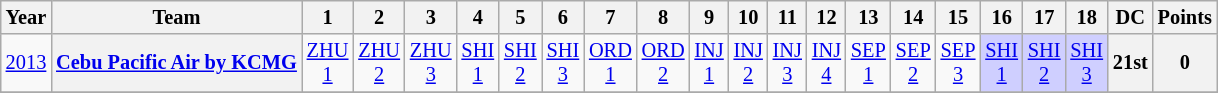<table class="wikitable" style="text-align:center; font-size:85%">
<tr>
<th>Year</th>
<th>Team</th>
<th>1</th>
<th>2</th>
<th>3</th>
<th>4</th>
<th>5</th>
<th>6</th>
<th>7</th>
<th>8</th>
<th>9</th>
<th>10</th>
<th>11</th>
<th>12</th>
<th>13</th>
<th>14</th>
<th>15</th>
<th>16</th>
<th>17</th>
<th>18</th>
<th>DC</th>
<th>Points</th>
</tr>
<tr>
<td><a href='#'>2013</a></td>
<th nowrap><a href='#'>Cebu Pacific Air by KCMG</a></th>
<td><a href='#'>ZHU<br>1</a></td>
<td><a href='#'>ZHU<br>2</a></td>
<td><a href='#'>ZHU<br>3</a></td>
<td><a href='#'>SHI<br>1</a></td>
<td><a href='#'>SHI<br>2</a></td>
<td><a href='#'>SHI<br>3</a></td>
<td><a href='#'>ORD<br>1</a></td>
<td><a href='#'>ORD<br>2</a></td>
<td><a href='#'>INJ<br>1</a></td>
<td><a href='#'>INJ<br>2</a></td>
<td><a href='#'>INJ<br>3</a></td>
<td><a href='#'>INJ<br>4</a></td>
<td><a href='#'>SEP<br>1</a></td>
<td><a href='#'>SEP<br>2</a></td>
<td><a href='#'>SEP<br>3</a></td>
<td style="background:#CFCFFF;"><a href='#'>SHI<br>1</a><br></td>
<td style="background:#CFCFFF;"><a href='#'>SHI<br>2</a><br></td>
<td style="background:#CFCFFF;"><a href='#'>SHI<br>3</a><br></td>
<th>21st</th>
<th>0</th>
</tr>
<tr>
</tr>
</table>
